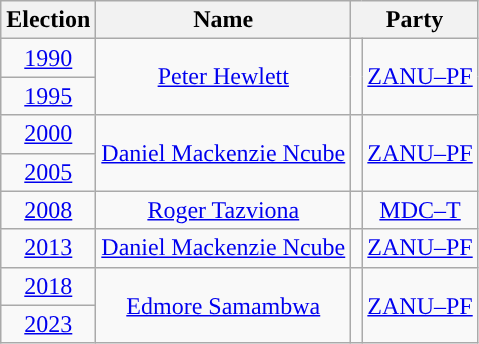<table class="wikitable" style="text-align:center">
<tr>
<th>Election</th>
<th>Name</th>
<th colspan="2">Party</th>
</tr>
<tr>
<td><a href='#'>1990</a></td>
<td rowspan="2"><a href='#'>Peter Hewlett</a></td>
<td rowspan="2" style="background-color: "></td>
<td rowspan="2"><a href='#'>ZANU–PF</a></td>
</tr>
<tr>
<td><a href='#'>1995</a></td>
</tr>
<tr>
<td><a href='#'>2000</a></td>
<td rowspan="2"><a href='#'>Daniel Mackenzie Ncube</a></td>
<td rowspan="2" style="background-color: "></td>
<td rowspan="2"><a href='#'>ZANU–PF</a></td>
</tr>
<tr>
<td><a href='#'>2005</a></td>
</tr>
<tr>
<td><a href='#'>2008</a></td>
<td><a href='#'>Roger Tazviona</a></td>
<td style="background-color: "></td>
<td><a href='#'>MDC–T</a></td>
</tr>
<tr>
<td><a href='#'>2013</a></td>
<td><a href='#'>Daniel Mackenzie Ncube</a></td>
<td style="background-color: "></td>
<td><a href='#'>ZANU–PF</a></td>
</tr>
<tr>
<td><a href='#'>2018</a></td>
<td rowspan="2"><a href='#'>Edmore Samambwa</a></td>
<td rowspan="2" style="background-color: "></td>
<td rowspan="2"><a href='#'>ZANU–PF</a></td>
</tr>
<tr>
<td><a href='#'>2023</a></td>
</tr>
</table>
